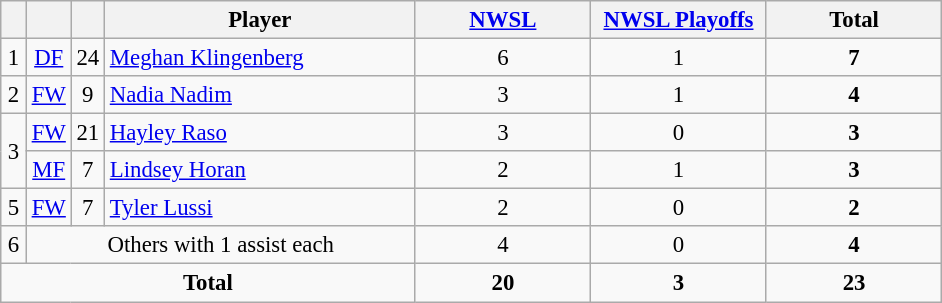<table class="wikitable sortable" style="font-size: 95%; text-align: center;">
<tr>
<th width=10></th>
<th width=10></th>
<th width=10></th>
<th width=200>Player</th>
<th width=110><a href='#'>NWSL</a></th>
<th width=110><a href='#'>NWSL Playoffs</a></th>
<th width=110>Total</th>
</tr>
<tr>
<td>1</td>
<td><a href='#'>DF</a></td>
<td>24</td>
<td align=left> <a href='#'>Meghan Klingenberg</a></td>
<td>6</td>
<td>1</td>
<td><strong>7</strong></td>
</tr>
<tr>
<td>2</td>
<td><a href='#'>FW</a></td>
<td>9</td>
<td align=left> <a href='#'>Nadia Nadim</a></td>
<td>3</td>
<td>1</td>
<td><strong>4</strong></td>
</tr>
<tr>
<td rowspan="2">3</td>
<td><a href='#'>FW</a></td>
<td>21</td>
<td align=left> <a href='#'>Hayley Raso</a></td>
<td>3</td>
<td>0</td>
<td><strong>3</strong></td>
</tr>
<tr>
<td><a href='#'>MF</a></td>
<td>7</td>
<td align=left> <a href='#'>Lindsey Horan</a></td>
<td>2</td>
<td>1</td>
<td><strong>3</strong></td>
</tr>
<tr>
<td>5</td>
<td><a href='#'>FW</a></td>
<td>7</td>
<td align=left> <a href='#'>Tyler Lussi</a></td>
<td>2</td>
<td>0</td>
<td><strong>2</strong></td>
</tr>
<tr class="sortbottom">
<td>6</td>
<td colspan=3>Others with 1 assist each</td>
<td>4</td>
<td>0</td>
<td><strong>4</strong></td>
</tr>
<tr class="sortbottom">
<td colspan=4><strong>Total</strong></td>
<td><strong>20</strong></td>
<td><strong>3</strong></td>
<td><strong>23</strong></td>
</tr>
</table>
